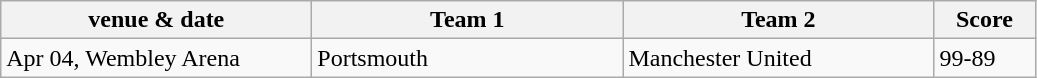<table class="wikitable" style="font-size: 100%">
<tr>
<th width=200>venue & date</th>
<th width=200>Team 1</th>
<th width=200>Team 2</th>
<th width=60>Score</th>
</tr>
<tr>
<td>Apr 04, Wembley Arena</td>
<td>Portsmouth</td>
<td>Manchester United</td>
<td>99-89</td>
</tr>
</table>
